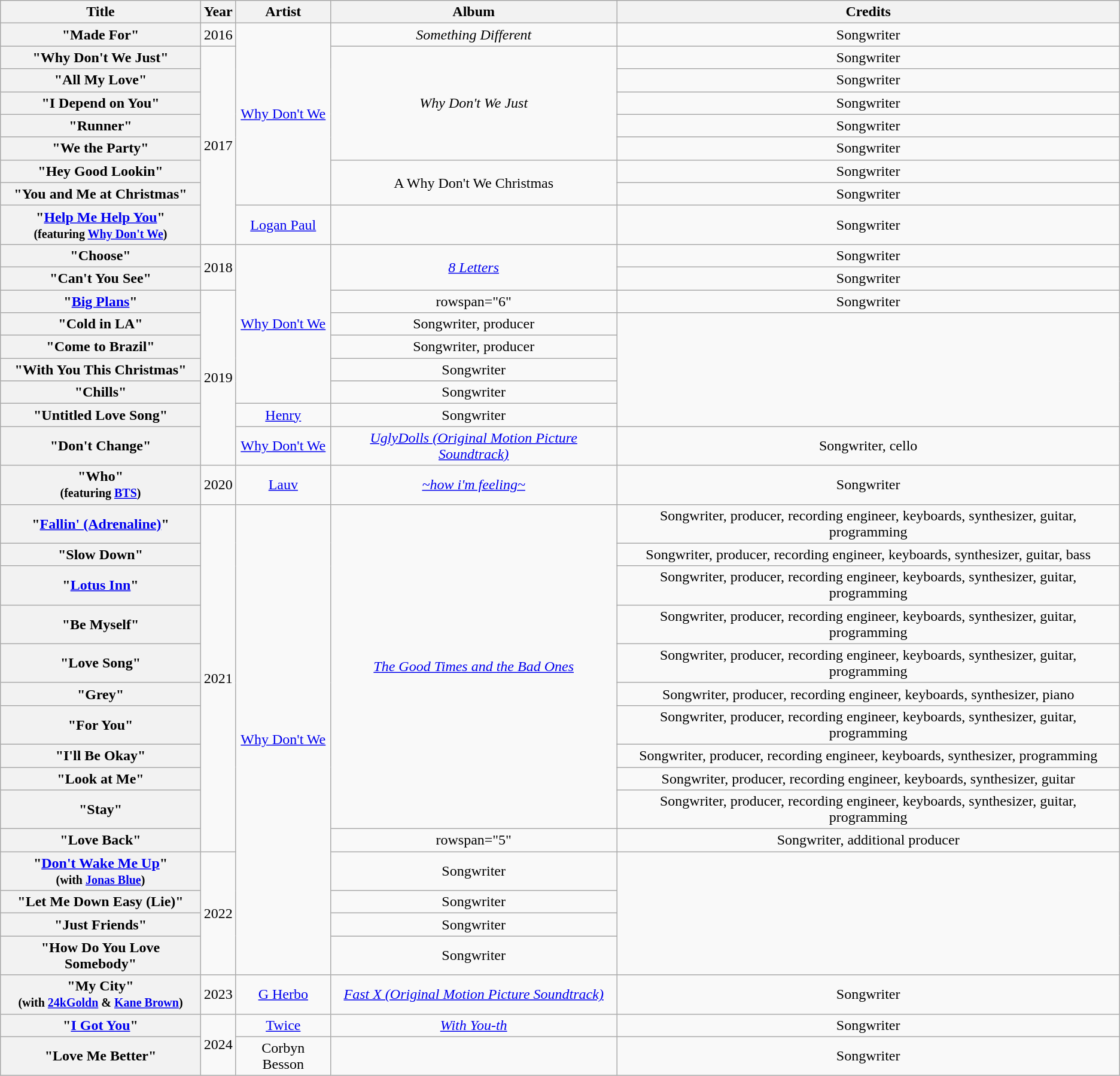<table class="wikitable plainrowheaders" style="text-align:center;">
<tr>
<th>Title</th>
<th>Year</th>
<th>Artist</th>
<th>Album</th>
<th>Credits</th>
</tr>
<tr>
<th scope="row">"Made For"</th>
<td>2016</td>
<td rowspan="8"><a href='#'>Why Don't We</a></td>
<td><em>Something Different</em></td>
<td>Songwriter</td>
</tr>
<tr>
<th scope="row">"Why Don't We Just"</th>
<td rowspan="8">2017</td>
<td rowspan="5"><em>Why Don't We Just</em></td>
<td>Songwriter</td>
</tr>
<tr>
<th scope="row">"All My Love"</th>
<td>Songwriter</td>
</tr>
<tr>
<th scope="row">"I Depend on You"</th>
<td>Songwriter</td>
</tr>
<tr>
<th scope="row">"Runner"</th>
<td>Songwriter</td>
</tr>
<tr>
<th scope="row">"We the Party"</th>
<td>Songwriter</td>
</tr>
<tr>
<th scope="row">"Hey Good Lookin"</th>
<td rowspan="2">A Why Don't We Christmas</td>
<td>Songwriter</td>
</tr>
<tr>
<th scope="row">"You and Me at Christmas"</th>
<td>Songwriter</td>
</tr>
<tr>
<th scope="row">"<a href='#'>Help Me Help You</a>"<br><small>(featuring <a href='#'>Why Don't We</a>)</small></th>
<td><a href='#'>Logan Paul</a></td>
<td></td>
<td>Songwriter</td>
</tr>
<tr>
<th scope="row">"Choose"</th>
<td rowspan="2">2018</td>
<td rowspan="7"><a href='#'>Why Don't We</a></td>
<td rowspan="2"><em><a href='#'>8 Letters</a></em></td>
<td>Songwriter</td>
</tr>
<tr>
<th scope="row">"Can't You See"</th>
<td>Songwriter</td>
</tr>
<tr>
<th scope="row">"<a href='#'>Big Plans</a>"</th>
<td rowspan="7">2019</td>
<td>rowspan="6" </td>
<td>Songwriter</td>
</tr>
<tr>
<th scope="row">"Cold in LA"</th>
<td>Songwriter, producer</td>
</tr>
<tr>
<th scope="row">"Come to Brazil"</th>
<td>Songwriter, producer</td>
</tr>
<tr>
<th scope="row">"With You This Christmas"</th>
<td>Songwriter</td>
</tr>
<tr>
<th scope="row">"Chills"</th>
<td>Songwriter</td>
</tr>
<tr>
<th scope="row">"Untitled Love Song"</th>
<td><a href='#'>Henry</a></td>
<td>Songwriter</td>
</tr>
<tr>
<th scope="row">"Don't Change"</th>
<td><a href='#'>Why Don't We</a></td>
<td><em><a href='#'>UglyDolls (Original Motion Picture Soundtrack)</a></em></td>
<td>Songwriter, cello</td>
</tr>
<tr>
<th scope="row">"Who"<br><small>(featuring <a href='#'>BTS</a>)</small></th>
<td>2020</td>
<td><a href='#'>Lauv</a></td>
<td><a href='#'><em>~how i'm feeling~</em></a></td>
<td>Songwriter</td>
</tr>
<tr>
<th scope="row">"<a href='#'>Fallin' (Adrenaline)</a>"</th>
<td rowspan="11">2021</td>
<td rowspan="15"><a href='#'>Why Don't We</a></td>
<td rowspan="10"><em><a href='#'>The Good Times and the Bad Ones</a></em></td>
<td>Songwriter, producer, recording engineer, keyboards, synthesizer, guitar, programming</td>
</tr>
<tr>
<th scope="row">"Slow Down"</th>
<td>Songwriter, producer, recording engineer, keyboards, synthesizer, guitar, bass</td>
</tr>
<tr>
<th scope="row">"<a href='#'>Lotus Inn</a>"</th>
<td>Songwriter, producer, recording engineer, keyboards, synthesizer, guitar, programming</td>
</tr>
<tr>
<th scope="row">"Be Myself"</th>
<td>Songwriter, producer, recording engineer, keyboards, synthesizer, guitar, programming</td>
</tr>
<tr>
<th scope="row">"Love Song"</th>
<td>Songwriter, producer, recording engineer, keyboards, synthesizer, guitar, programming</td>
</tr>
<tr>
<th scope="row">"Grey"</th>
<td>Songwriter, producer, recording engineer, keyboards, synthesizer, piano</td>
</tr>
<tr>
<th scope="row">"For You"</th>
<td>Songwriter, producer, recording engineer, keyboards, synthesizer, guitar, programming</td>
</tr>
<tr>
<th scope="row">"I'll Be Okay"</th>
<td>Songwriter, producer, recording engineer, keyboards, synthesizer, programming</td>
</tr>
<tr>
<th scope="row">"Look at Me"</th>
<td>Songwriter, producer, recording engineer, keyboards, synthesizer, guitar</td>
</tr>
<tr>
<th scope="row">"Stay"</th>
<td>Songwriter, producer, recording engineer, keyboards, synthesizer, guitar, programming</td>
</tr>
<tr>
<th scope="row">"Love Back"</th>
<td>rowspan="5" </td>
<td>Songwriter, additional producer</td>
</tr>
<tr>
<th scope="row">"<a href='#'>Don't Wake Me Up</a>"<br><small>(with <a href='#'>Jonas Blue</a>)</small></th>
<td rowspan="4">2022</td>
<td>Songwriter</td>
</tr>
<tr>
<th scope="row">"Let Me Down Easy (Lie)"</th>
<td>Songwriter</td>
</tr>
<tr>
<th scope="row">"Just Friends"</th>
<td>Songwriter</td>
</tr>
<tr>
<th scope="row">"How Do You Love Somebody"</th>
<td>Songwriter</td>
</tr>
<tr>
<th scope="row">"My City"<br><small>(with <a href='#'>24kGoldn</a> & <a href='#'>Kane Brown</a>)</small></th>
<td>2023</td>
<td><a href='#'>G Herbo</a></td>
<td><em><a href='#'>Fast X (Original Motion Picture Soundtrack)</a></em></td>
<td>Songwriter</td>
</tr>
<tr>
<th scope="row">"<a href='#'>I Got You</a>"</th>
<td rowspan="2">2024</td>
<td><a href='#'>Twice</a></td>
<td><em><a href='#'>With You-th</a></em></td>
<td>Songwriter</td>
</tr>
<tr>
<th scope="row">"Love Me Better"</th>
<td>Corbyn Besson</td>
<td></td>
<td>Songwriter</td>
</tr>
</table>
